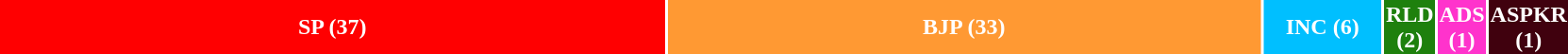<table style="width:88%; text-align:center;">
<tr style="color:white; height:25px;">
<td style="background:#FF0001; width:46%;"><strong>SP (37)</strong></td>
<td style="background:#FF9933; width:41%;"><strong>BJP (33)</strong></td>
<td style="background:#00BFFF; width:8%;"><strong>INC (6)</strong></td>
<td style="background:#1e800d; width:3%;"><strong>RLD (2)</strong></td>
<td style="background:#FF33CC; width:1%;"><strong>ADS (1)</strong></td>
<td style="background:#40010e; width:1%;"><strong>ASPKR (1)</strong></td>
</tr>
<tr>
</tr>
<tr>
</tr>
</table>
